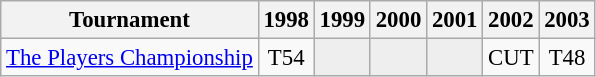<table class="wikitable" style="font-size:95%;text-align:center;">
<tr>
<th>Tournament</th>
<th>1998</th>
<th>1999</th>
<th>2000</th>
<th>2001</th>
<th>2002</th>
<th>2003</th>
</tr>
<tr>
<td align=left><a href='#'>The Players Championship</a></td>
<td>T54</td>
<td style="background:#eeeeee;"></td>
<td style="background:#eeeeee;"></td>
<td style="background:#eeeeee;"></td>
<td>CUT</td>
<td>T48</td>
</tr>
</table>
